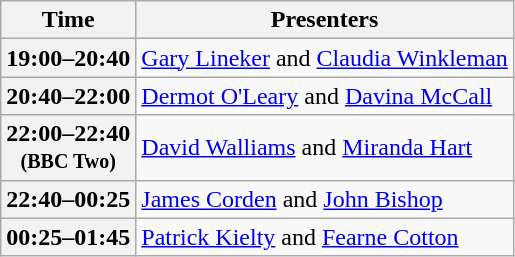<table class="wikitable" border="1">
<tr>
<th>Time</th>
<th>Presenters</th>
</tr>
<tr>
<th>19:00–20:40</th>
<td><a href='#'>Gary Lineker</a> and <a href='#'>Claudia Winkleman</a></td>
</tr>
<tr>
<th>20:40–22:00</th>
<td><a href='#'>Dermot O'Leary</a> and <a href='#'>Davina McCall</a></td>
</tr>
<tr>
<th>22:00–22:40 <br><small>(BBC Two)</small></th>
<td><a href='#'>David Walliams</a> and <a href='#'>Miranda Hart</a></td>
</tr>
<tr>
<th>22:40–00:25</th>
<td><a href='#'>James Corden</a> and <a href='#'>John Bishop</a></td>
</tr>
<tr>
<th>00:25–01:45</th>
<td><a href='#'>Patrick Kielty</a> and <a href='#'>Fearne Cotton</a></td>
</tr>
</table>
